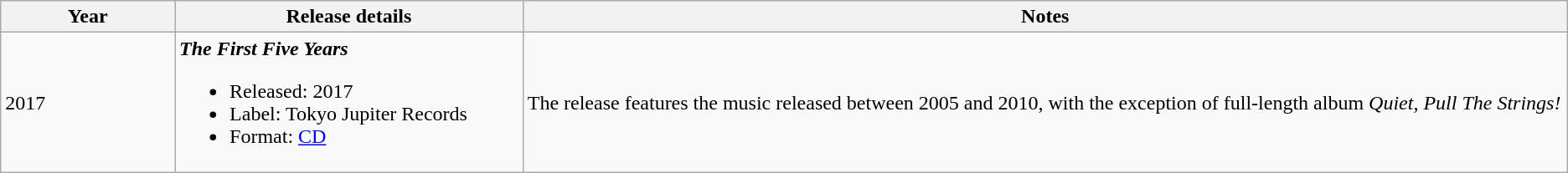<table class ="wikitable">
<tr>
<th style="width: 5%">Year</th>
<th style="width:10%">Release details</th>
<th style="width:30%">Notes</th>
</tr>
<tr>
<td>2017</td>
<td><strong><em>The First Five Years</em></strong><br><ul><li>Released: 2017</li><li>Label: Tokyo Jupiter Records</li><li>Format: <a href='#'>CD</a></li></ul></td>
<td>The release features the music released between 2005 and 2010, with the exception of full-length album <em>Quiet, Pull The Strings!</em></td>
</tr>
</table>
